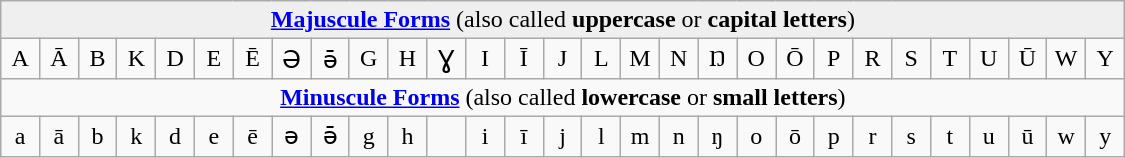<table class="wikitable" style="border-collapse:collapse;">
<tr>
<td bgcolor="#EFEFEF" align="center" colspan="29"><strong><a href='#'>Majuscule Forms</a></strong> (also called <strong>uppercase</strong> or <strong>capital letters</strong>)</td>
</tr>
<tr>
<td width=3% align="center">A</td>
<td width=3% align="center">Ā</td>
<td width=3% align="center">B</td>
<td width=3% align="center">K</td>
<td width=3% align="center">D</td>
<td width=3% align="center">E</td>
<td width=3% align="center">Ē</td>
<td width=3% align="center">Ə</td>
<td width=3% align="center">ə̄</td>
<td width=3% align="center">G</td>
<td width=3% align="center">H</td>
<td width=3% align="center">Ɣ</td>
<td width=3% align="center">I</td>
<td width=3% align="center">Ī</td>
<td width=3% align="center">J</td>
<td width=3% align="center">L</td>
<td width=3% align="center">M</td>
<td width=3% align="center">N</td>
<td width=3% align="center">Ŋ</td>
<td width=3% align="center">O</td>
<td width=3% align="center">Ō</td>
<td width=3% align="center">P</td>
<td width=3% align="center">R</td>
<td width=3% align="center">S</td>
<td width=3% align="center">T</td>
<td width=3% align="center">U</td>
<td width=3% align="center">Ū</td>
<td width=3% align="center">W</td>
<td width=3% align="center">Y</td>
</tr>
<tr>
<td align="center" colspan="29"><strong><a href='#'>Minuscule Forms</a></strong> (also called <strong>lowercase</strong> or <strong>small letters</strong>)</td>
</tr>
<tr>
<td align="center">a</td>
<td align="center">ā</td>
<td align="center">b</td>
<td align="center">k</td>
<td align="center">d</td>
<td align="center">e</td>
<td align="center">ē</td>
<td align="center">ə</td>
<td align="center">ə̄</td>
<td align="center">g</td>
<td align="center">h</td>
<td align="center"></td>
<td align="center">i</td>
<td align="center">ī</td>
<td align="center">j</td>
<td align="center">l</td>
<td align="center">m</td>
<td align="center">n</td>
<td align="center">ŋ</td>
<td align="center">o</td>
<td align="center">ō</td>
<td align="center">p</td>
<td align="center">r</td>
<td align="center">s</td>
<td align="center">t</td>
<td align="center">u</td>
<td align="center">ū</td>
<td align="center">w</td>
<td align="center">y</td>
</tr>
</table>
